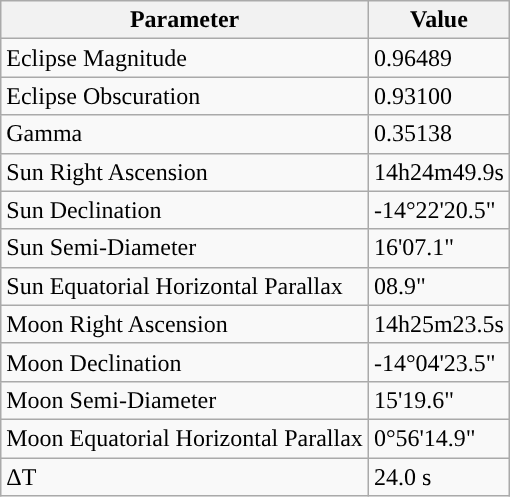<table class="wikitable">
<tr>
<th>Parameter</th>
<th>Value</th>
</tr>
<tr>
<td>Eclipse Magnitude</td>
<td>0.96489</td>
</tr>
<tr>
<td>Eclipse Obscuration</td>
<td>0.93100</td>
</tr>
<tr>
<td>Gamma</td>
<td>0.35138</td>
</tr>
<tr>
<td>Sun Right Ascension</td>
<td>14h24m49.9s</td>
</tr>
<tr>
<td>Sun Declination</td>
<td>-14°22'20.5"</td>
</tr>
<tr>
<td>Sun Semi-Diameter</td>
<td>16'07.1"</td>
</tr>
<tr>
<td>Sun Equatorial Horizontal Parallax</td>
<td>08.9"</td>
</tr>
<tr>
<td>Moon Right Ascension</td>
<td>14h25m23.5s</td>
</tr>
<tr>
<td>Moon Declination</td>
<td>-14°04'23.5"</td>
</tr>
<tr>
<td>Moon Semi-Diameter</td>
<td>15'19.6"</td>
</tr>
<tr>
<td>Moon Equatorial Horizontal Parallax</td>
<td>0°56'14.9"</td>
</tr>
<tr>
<td>ΔT</td>
<td>24.0 s</td>
</tr>
</table>
